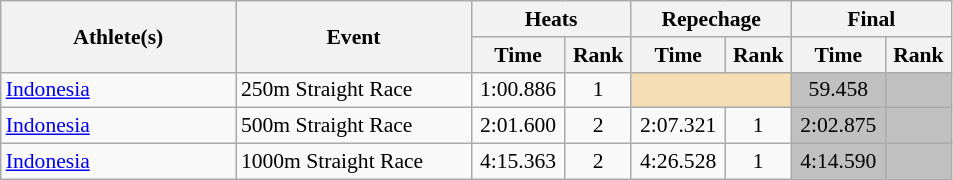<table class="wikitable" style="font-size:90%">
<tr>
<th width=150 rowspan="2">Athlete(s)</th>
<th width=150 rowspan="2">Event</th>
<th width=100 colspan="2">Heats</th>
<th width=100 colspan="2">Repechage</th>
<th width=100 colspan="2">Final</th>
</tr>
<tr>
<th>Time</th>
<th>Rank</th>
<th>Time</th>
<th>Rank</th>
<th>Time</th>
<th>Rank</th>
</tr>
<tr>
<td><a href='#'>Indonesia</a></td>
<td>250m Straight Race</td>
<td align="center">1:00.886</td>
<td align="center">1</td>
<td colspan="2" align="center" bgcolor="wheat"></td>
<td align="center" bgcolor="silver">59.458</td>
<td align="center" bgcolor="silver"></td>
</tr>
<tr>
<td><a href='#'>Indonesia</a></td>
<td>500m Straight Race</td>
<td align="center">2:01.600</td>
<td align="center">2</td>
<td align="center">2:07.321</td>
<td align="center">1</td>
<td align="center" bgcolor="silver">2:02.875</td>
<td align="center" bgcolor="silver"></td>
</tr>
<tr>
<td><a href='#'>Indonesia</a></td>
<td>1000m Straight Race</td>
<td align="center">4:15.363</td>
<td align="center">2</td>
<td align="center">4:26.528</td>
<td align="center">1</td>
<td align="center" bgcolor="silver">4:14.590</td>
<td align="center" bgcolor="silver"></td>
</tr>
</table>
